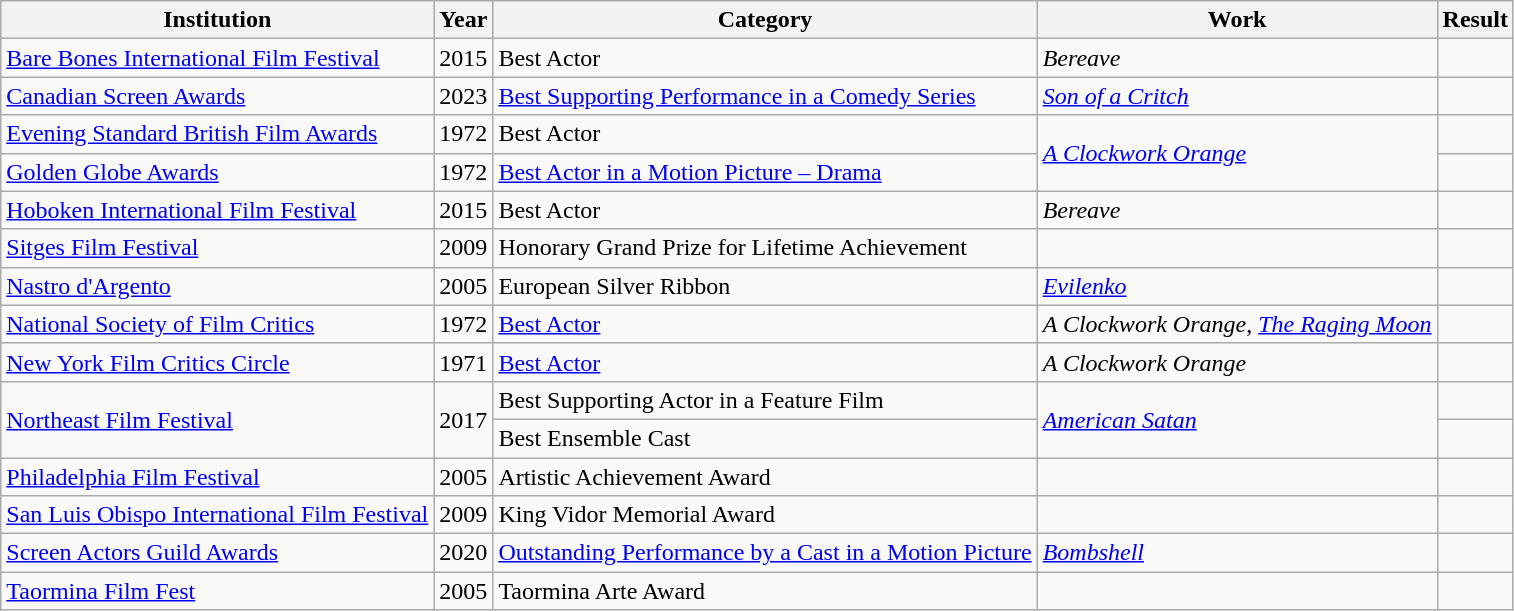<table class="wikitable sortable">
<tr>
<th>Institution</th>
<th>Year</th>
<th>Category</th>
<th class="unsortable">Work</th>
<th>Result</th>
</tr>
<tr>
<td><a href='#'>Bare Bones International Film Festival</a></td>
<td>2015</td>
<td>Best Actor</td>
<td><em>Bereave</em></td>
<td></td>
</tr>
<tr>
<td><a href='#'>Canadian Screen Awards</a></td>
<td>2023</td>
<td><a href='#'>Best Supporting Performance in a Comedy Series</a></td>
<td><a href='#'><em>Son of a Critch</em></a></td>
<td></td>
</tr>
<tr>
<td><a href='#'>Evening Standard British Film Awards</a></td>
<td>1972</td>
<td>Best Actor</td>
<td rowspan="2"><a href='#'><em>A Clockwork Orange</em></a></td>
<td></td>
</tr>
<tr>
<td><a href='#'>Golden Globe Awards</a></td>
<td>1972</td>
<td><a href='#'>Best Actor in a Motion Picture – Drama</a></td>
<td></td>
</tr>
<tr>
<td><a href='#'>Hoboken International Film Festival</a></td>
<td>2015</td>
<td>Best Actor</td>
<td><em>Bereave</em></td>
<td></td>
</tr>
<tr>
<td><a href='#'>Sitges Film Festival</a></td>
<td>2009</td>
<td>Honorary Grand Prize for Lifetime Achievement</td>
<td></td>
<td></td>
</tr>
<tr>
<td><a href='#'>Nastro d'Argento</a></td>
<td>2005</td>
<td>European Silver Ribbon</td>
<td><em><a href='#'>Evilenko</a></em></td>
<td></td>
</tr>
<tr>
<td><a href='#'>National Society of Film Critics</a></td>
<td>1972</td>
<td><a href='#'>Best Actor</a></td>
<td><em>A Clockwork Orange</em>, <a href='#'><em>The Raging Moon</em></a></td>
<td></td>
</tr>
<tr>
<td><a href='#'>New York Film Critics Circle</a></td>
<td>1971</td>
<td><a href='#'>Best Actor</a></td>
<td><em>A Clockwork Orange</em></td>
<td></td>
</tr>
<tr>
<td rowspan="2"><a href='#'>Northeast Film Festival</a></td>
<td rowspan="2">2017</td>
<td>Best Supporting Actor in a Feature Film</td>
<td rowspan="2"><a href='#'><em>American Satan</em></a></td>
<td></td>
</tr>
<tr>
<td>Best Ensemble Cast</td>
<td></td>
</tr>
<tr>
<td><a href='#'>Philadelphia Film Festival</a></td>
<td>2005</td>
<td>Artistic Achievement Award</td>
<td></td>
<td></td>
</tr>
<tr>
<td><a href='#'>San Luis Obispo International Film Festival</a></td>
<td>2009</td>
<td>King Vidor Memorial Award</td>
<td></td>
<td></td>
</tr>
<tr>
<td><a href='#'>Screen Actors Guild Awards</a></td>
<td>2020</td>
<td><a href='#'>Outstanding Performance by a Cast in a Motion Picture</a></td>
<td><a href='#'><em>Bombshell</em></a></td>
<td></td>
</tr>
<tr>
<td><a href='#'>Taormina Film Fest</a></td>
<td>2005</td>
<td>Taormina Arte Award</td>
<td></td>
<td></td>
</tr>
</table>
